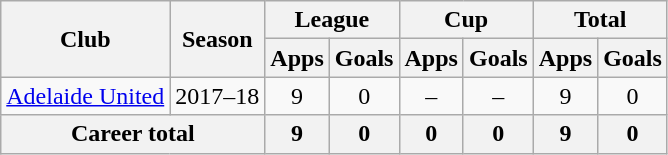<table class="wikitable" style="text-align:center">
<tr>
<th rowspan="2">Club</th>
<th rowspan="2">Season</th>
<th colspan="2">League</th>
<th colspan="2">Cup</th>
<th colspan="2">Total</th>
</tr>
<tr>
<th>Apps</th>
<th>Goals</th>
<th>Apps</th>
<th>Goals</th>
<th>Apps</th>
<th>Goals</th>
</tr>
<tr>
<td><a href='#'>Adelaide United</a></td>
<td>2017–18</td>
<td>9</td>
<td>0</td>
<td>–</td>
<td>–</td>
<td>9</td>
<td>0</td>
</tr>
<tr>
<th colspan="2">Career total</th>
<th>9</th>
<th>0</th>
<th>0</th>
<th>0</th>
<th>9</th>
<th>0</th>
</tr>
</table>
